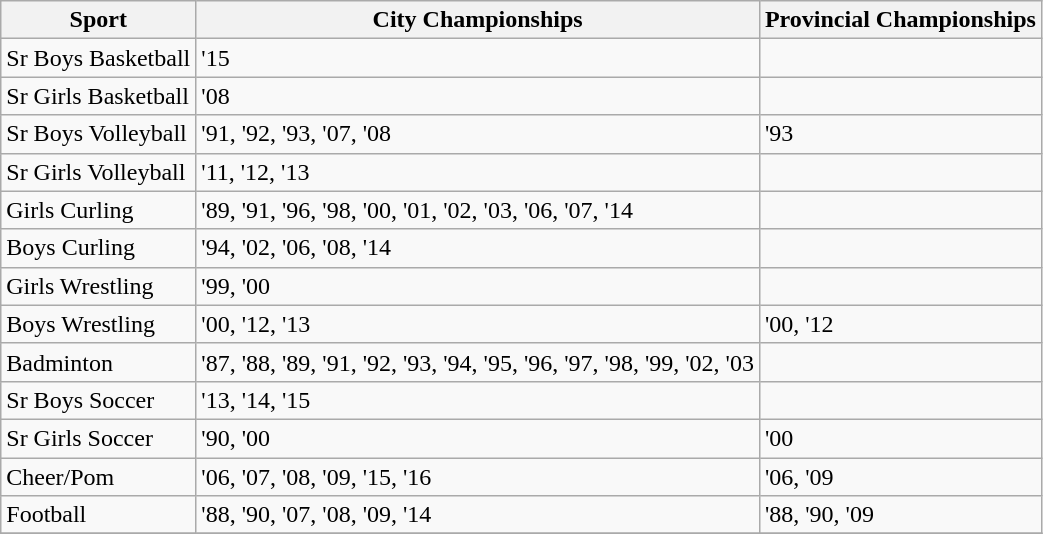<table class="wikitable">
<tr>
<th>Sport</th>
<th>City Championships</th>
<th>Provincial Championships</th>
</tr>
<tr>
<td>Sr Boys Basketball</td>
<td>'15</td>
<td></td>
</tr>
<tr>
<td>Sr Girls Basketball</td>
<td>'08</td>
<td></td>
</tr>
<tr>
<td>Sr Boys Volleyball</td>
<td>'91, '92, '93, '07, '08</td>
<td>'93</td>
</tr>
<tr>
<td>Sr Girls Volleyball</td>
<td>'11, '12, '13</td>
<td></td>
</tr>
<tr>
<td>Girls Curling</td>
<td>'89, '91, '96, '98, '00, '01, '02, '03, '06, '07, '14</td>
<td></td>
</tr>
<tr>
<td>Boys Curling</td>
<td>'94, '02, '06, '08, '14</td>
<td></td>
</tr>
<tr>
<td>Girls Wrestling</td>
<td>'99, '00</td>
<td></td>
</tr>
<tr>
<td>Boys Wrestling</td>
<td>'00, '12, '13</td>
<td>'00, '12</td>
</tr>
<tr>
<td>Badminton</td>
<td>'87, '88, '89, '91, '92, '93, '94, '95, '96, '97, '98, '99, '02, '03</td>
<td></td>
</tr>
<tr>
<td>Sr Boys Soccer</td>
<td>'13, '14, '15</td>
<td></td>
</tr>
<tr>
<td>Sr Girls Soccer</td>
<td>'90, '00</td>
<td>'00</td>
</tr>
<tr>
<td>Cheer/Pom</td>
<td>'06, '07, '08, '09, '15, '16</td>
<td>'06, '09</td>
</tr>
<tr>
<td>Football</td>
<td>'88, '90, '07, '08, '09, '14</td>
<td>'88, '90, '09</td>
</tr>
<tr>
</tr>
</table>
